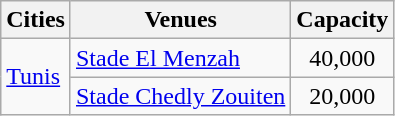<table class="wikitable">
<tr>
<th>Cities</th>
<th>Venues</th>
<th>Capacity</th>
</tr>
<tr>
<td rowspan=2><a href='#'>Tunis</a></td>
<td><a href='#'>Stade El Menzah</a></td>
<td align="center">40,000</td>
</tr>
<tr>
<td><a href='#'>Stade Chedly Zouiten</a></td>
<td align="center">20,000</td>
</tr>
</table>
